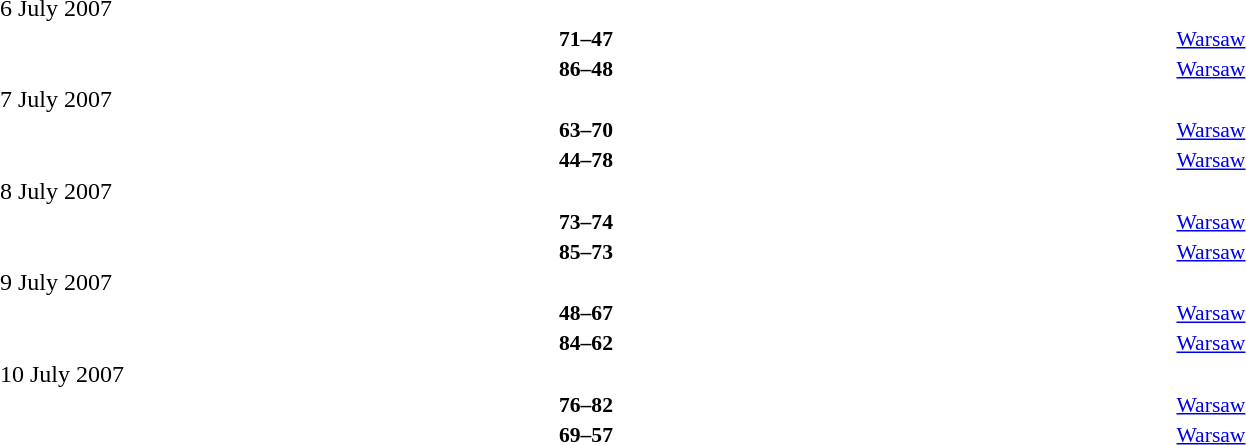<table style="width:100%;" cellspacing="1">
<tr>
<th width=25%></th>
<th width=3%></th>
<th width=6%></th>
<th width=3%></th>
<th width=25%></th>
</tr>
<tr>
<td>6 July 2007</td>
</tr>
<tr style=font-size:90%>
<td align=right><strong></strong></td>
<td></td>
<td align=center><strong>71–47</strong></td>
<td></td>
<td><strong></strong></td>
<td><a href='#'>Warsaw</a></td>
</tr>
<tr style=font-size:90%>
<td align=right><strong></strong></td>
<td></td>
<td align=center><strong>86–48</strong></td>
<td></td>
<td><strong></strong></td>
<td><a href='#'>Warsaw</a></td>
</tr>
<tr>
<td>7 July 2007</td>
</tr>
<tr style=font-size:90%>
<td align=right><strong></strong></td>
<td></td>
<td align=center><strong>63–70</strong></td>
<td></td>
<td><strong></strong></td>
<td><a href='#'>Warsaw</a></td>
</tr>
<tr style=font-size:90%>
<td align=right><strong></strong></td>
<td></td>
<td align=center><strong>44–78</strong></td>
<td></td>
<td><strong></strong></td>
<td><a href='#'>Warsaw</a></td>
</tr>
<tr>
<td>8 July 2007</td>
</tr>
<tr style=font-size:90%>
<td align=right><strong></strong></td>
<td></td>
<td align=center><strong>73–74</strong></td>
<td></td>
<td><strong></strong></td>
<td><a href='#'>Warsaw</a></td>
</tr>
<tr style=font-size:90%>
<td align=right><strong></strong></td>
<td></td>
<td align=center><strong>85–73</strong></td>
<td></td>
<td><strong></strong></td>
<td><a href='#'>Warsaw</a></td>
</tr>
<tr>
<td>9 July 2007</td>
</tr>
<tr style=font-size:90%>
<td align=right><strong></strong></td>
<td></td>
<td align=center><strong>48–67</strong></td>
<td></td>
<td><strong></strong></td>
<td><a href='#'>Warsaw</a></td>
</tr>
<tr style=font-size:90%>
<td align=right><strong></strong></td>
<td></td>
<td align=center><strong>84–62</strong></td>
<td></td>
<td><strong></strong></td>
<td><a href='#'>Warsaw</a></td>
</tr>
<tr>
<td>10 July 2007</td>
</tr>
<tr style=font-size:90%>
<td align=right><strong></strong></td>
<td></td>
<td align=center><strong>76–82</strong></td>
<td></td>
<td><strong></strong></td>
<td><a href='#'>Warsaw</a></td>
</tr>
<tr style=font-size:90%>
<td align=right><strong></strong></td>
<td></td>
<td align=center><strong>69–57</strong></td>
<td></td>
<td><strong></strong></td>
<td><a href='#'>Warsaw</a></td>
</tr>
</table>
